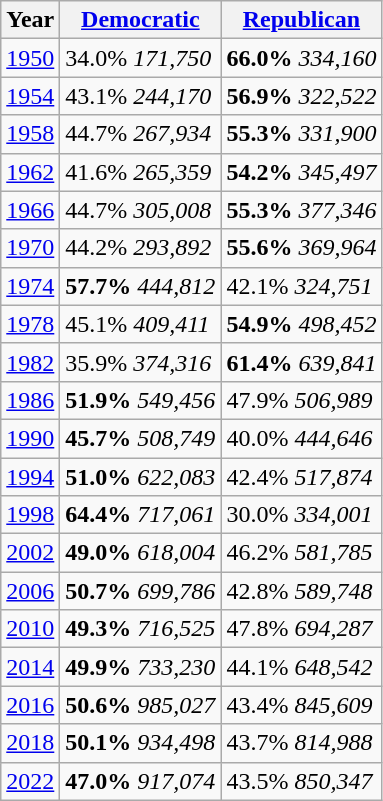<table class="wikitable floatright">
<tr>
<th>Year</th>
<th><a href='#'>Democratic</a></th>
<th><a href='#'>Republican</a></th>
</tr>
<tr>
<td><a href='#'>1950</a></td>
<td>34.0% <em>171,750</em></td>
<td><strong>66.0%</strong> <em>334,160</em></td>
</tr>
<tr>
<td><a href='#'>1954</a></td>
<td>43.1% <em>244,170</em></td>
<td><strong>56.9%</strong> <em>322,522</em></td>
</tr>
<tr>
<td><a href='#'>1958</a></td>
<td>44.7% <em>267,934</em></td>
<td><strong>55.3%</strong> <em>331,900</em></td>
</tr>
<tr>
<td><a href='#'>1962</a></td>
<td>41.6% <em>265,359</em></td>
<td><strong>54.2%</strong> <em>345,497</em></td>
</tr>
<tr>
<td><a href='#'>1966</a></td>
<td>44.7% <em>305,008</em></td>
<td><strong>55.3%</strong> <em>377,346</em></td>
</tr>
<tr>
<td><a href='#'>1970</a></td>
<td>44.2% <em>293,892</em></td>
<td><strong>55.6%</strong> <em>369,964</em></td>
</tr>
<tr>
<td><a href='#'>1974</a></td>
<td><strong>57.7%</strong> <em>444,812</em></td>
<td>42.1% <em>324,751</em></td>
</tr>
<tr>
<td><a href='#'>1978</a></td>
<td>45.1% <em>409,411</em></td>
<td><strong>54.9%</strong> <em>498,452</em></td>
</tr>
<tr>
<td><a href='#'>1982</a></td>
<td>35.9% <em>374,316</em></td>
<td><strong>61.4%</strong> <em>639,841</em></td>
</tr>
<tr>
<td><a href='#'>1986</a></td>
<td><strong>51.9%</strong> <em>549,456</em></td>
<td>47.9% <em>506,989</em></td>
</tr>
<tr>
<td><a href='#'>1990</a></td>
<td><strong>45.7%</strong> <em>508,749</em></td>
<td>40.0% <em>444,646</em></td>
</tr>
<tr>
<td><a href='#'>1994</a></td>
<td><strong>51.0%</strong> <em>622,083</em></td>
<td>42.4% <em>517,874</em></td>
</tr>
<tr>
<td><a href='#'>1998</a></td>
<td><strong>64.4%</strong> <em>717,061</em></td>
<td>30.0% <em>334,001</em></td>
</tr>
<tr>
<td><a href='#'>2002</a></td>
<td><strong>49.0%</strong> <em>618,004</em></td>
<td>46.2% <em>581,785</em></td>
</tr>
<tr>
<td><a href='#'>2006</a></td>
<td><strong>50.7%</strong> <em>699,786</em></td>
<td>42.8% <em>589,748</em></td>
</tr>
<tr>
<td><a href='#'>2010</a></td>
<td><strong>49.3%</strong> <em>716,525</em></td>
<td>47.8% <em>694,287</em></td>
</tr>
<tr>
<td><a href='#'>2014</a></td>
<td><strong>49.9%</strong> <em>733,230</em></td>
<td>44.1% <em>648,542</em></td>
</tr>
<tr>
<td><a href='#'>2016</a></td>
<td><strong>50.6%</strong> <em>985,027</em></td>
<td>43.4% <em>845,609</em></td>
</tr>
<tr>
<td><a href='#'>2018</a></td>
<td><strong>50.1%</strong> <em>934,498</em></td>
<td>43.7% <em>814,988</em></td>
</tr>
<tr>
<td><a href='#'>2022</a></td>
<td><strong>47.0%</strong> <em>917,074</em></td>
<td>43.5% <em>850,347</em></td>
</tr>
</table>
